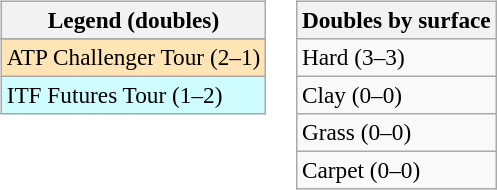<table>
<tr valign=top>
<td><br><table class=wikitable style=font-size:97%>
<tr>
<th>Legend (doubles)</th>
</tr>
<tr bgcolor=e5d1cb>
</tr>
<tr bgcolor=moccasin>
<td>ATP Challenger Tour (2–1)</td>
</tr>
<tr bgcolor=cffcff>
<td>ITF Futures Tour (1–2)</td>
</tr>
</table>
</td>
<td><br><table class=wikitable style=font-size:97%>
<tr>
<th>Doubles by surface</th>
</tr>
<tr>
<td>Hard (3–3)</td>
</tr>
<tr>
<td>Clay (0–0)</td>
</tr>
<tr>
<td>Grass (0–0)</td>
</tr>
<tr>
<td>Carpet (0–0)</td>
</tr>
</table>
</td>
</tr>
</table>
